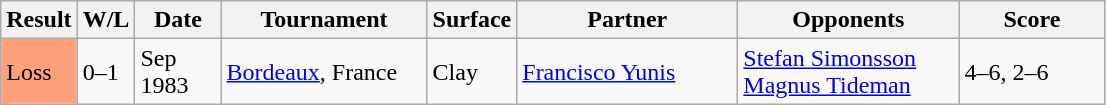<table class="sortable wikitable">
<tr>
<th style="width:40px">Result</th>
<th style="width:30px" class="unsortable">W/L</th>
<th style="width:50px">Date</th>
<th style="width:130px">Tournament</th>
<th style="width:50px">Surface</th>
<th style="width:140px">Partner</th>
<th style="width:140px">Opponents</th>
<th style="width:90px" class="unsortable">Score</th>
</tr>
<tr>
<td style="background:#ffa07a;">Loss</td>
<td>0–1</td>
<td>Sep 1983</td>
<td><a href='#'>Bordeaux</a>, France</td>
<td>Clay</td>
<td> <a href='#'>Francisco Yunis</a></td>
<td> <a href='#'>Stefan Simonsson</a><br> <a href='#'>Magnus Tideman</a></td>
<td>4–6, 2–6</td>
</tr>
</table>
